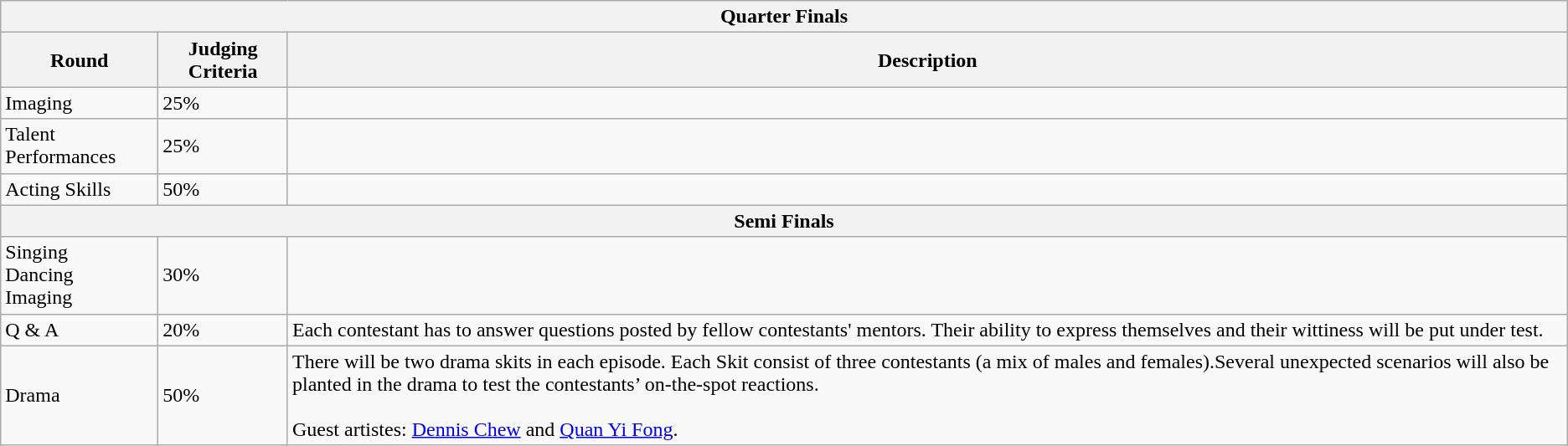<table class="wikitable">
<tr>
<th colspan=3>Quarter Finals</th>
</tr>
<tr>
<th>Round</th>
<th>Judging Criteria</th>
<th>Description</th>
</tr>
<tr>
<td>Imaging</td>
<td>25%</td>
<td></td>
</tr>
<tr>
<td>Talent Performances</td>
<td>25%</td>
<td></td>
</tr>
<tr>
<td>Acting Skills</td>
<td>50%</td>
<td></td>
</tr>
<tr>
<th colspan=3>Semi Finals</th>
</tr>
<tr>
<td>Singing <br>Dancing<br> Imaging</td>
<td>30%</td>
<td></td>
</tr>
<tr>
<td>Q & A</td>
<td>20%</td>
<td>Each contestant has to answer questions posted by fellow contestants' mentors. Their ability to express themselves and their wittiness will be put under test.</td>
</tr>
<tr>
<td>Drama</td>
<td>50%</td>
<td>There will be two drama skits in each episode. Each Skit consist of three contestants (a mix of males and females).Several unexpected scenarios will also be planted in the drama to test the contestants’ on-the-spot reactions.<br><br>Guest artistes: <a href='#'>Dennis Chew</a> and <a href='#'>Quan Yi Fong</a>.</td>
</tr>
</table>
